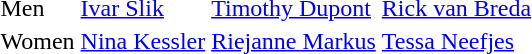<table>
<tr>
<td align="left">Men</td>
<td> <a href='#'>Ivar Slik</a></td>
<td> <a href='#'>Timothy Dupont</a></td>
<td> <a href='#'>Rick van Breda</a></td>
</tr>
<tr>
<td align="left">Women</td>
<td> <a href='#'>Nina Kessler</a></td>
<td> <a href='#'>Riejanne Markus</a></td>
<td> <a href='#'>Tessa Neefjes</a></td>
</tr>
</table>
